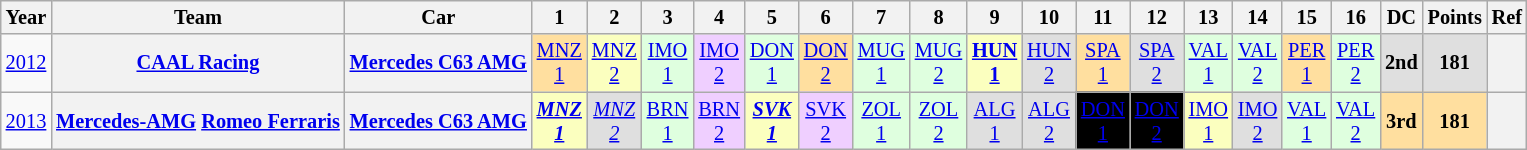<table class="wikitable" style="text-align:center; font-size:85%">
<tr>
<th>Year</th>
<th>Team</th>
<th>Car</th>
<th>1</th>
<th>2</th>
<th>3</th>
<th>4</th>
<th>5</th>
<th>6</th>
<th>7</th>
<th>8</th>
<th>9</th>
<th>10</th>
<th>11</th>
<th>12</th>
<th>13</th>
<th>14</th>
<th>15</th>
<th>16</th>
<th>DC</th>
<th>Points</th>
<th>Ref</th>
</tr>
<tr>
<td><a href='#'>2012</a></td>
<th nowrap><a href='#'>CAAL Racing</a></th>
<th nowrap><a href='#'>Mercedes C63 AMG</a></th>
<td style="background:#FFDF9F;"><a href='#'>MNZ<br>1</a><br></td>
<td style="background:#FBFFBF;"><a href='#'>MNZ<br>2</a><br></td>
<td style="background:#DFFFDF;"><a href='#'>IMO<br>1</a><br></td>
<td style="background:#EFCFFF;"><a href='#'>IMO<br>2</a><br></td>
<td style="background:#DFFFDF;"><a href='#'>DON<br>1</a><br></td>
<td style="background:#FFDF9F;"><a href='#'>DON<br>2</a><br></td>
<td style="background:#DFFFDF;"><a href='#'>MUG<br>1</a><br></td>
<td style="background:#DFFFDF;"><a href='#'>MUG<br>2</a><br></td>
<td style="background:#FBFFBF;"><strong><a href='#'>HUN<br>1</a></strong><br></td>
<td style="background:#DFDFDF;"><a href='#'>HUN<br>2</a><br></td>
<td style="background:#FFDF9F;"><a href='#'>SPA<br>1</a><br></td>
<td style="background:#DFDFDF;"><a href='#'>SPA<br>2</a><br></td>
<td style="background:#DFFFDF;"><a href='#'>VAL<br>1</a><br></td>
<td style="background:#DFFFDF;"><a href='#'>VAL<br>2</a><br></td>
<td style="background:#FFDF9F;"><a href='#'>PER<br>1</a><br></td>
<td style="background:#DFFFDF;"><a href='#'>PER<br>2</a><br></td>
<th style="background:#DFDFDF;">2nd</th>
<th style="background:#DFDFDF;">181</th>
<th></th>
</tr>
<tr>
<td><a href='#'>2013</a></td>
<th nowrap><a href='#'>Mercedes-AMG</a> <a href='#'>Romeo Ferraris</a></th>
<th nowrap><a href='#'>Mercedes C63 AMG</a></th>
<td style="background:#FBFFBF;"><strong><em><a href='#'>MNZ<br>1</a></em></strong><br></td>
<td style="background:#DFDFDF;"><em><a href='#'>MNZ<br>2</a></em><br></td>
<td style="background:#DFFFDF;"><a href='#'>BRN<br>1</a><br></td>
<td style="background:#EFCFFF;"><a href='#'>BRN<br>2</a><br></td>
<td style="background:#FBFFBF;"><strong><em><a href='#'>SVK<br>1</a></em></strong><br></td>
<td style="background:#EFCFFF;"><a href='#'>SVK<br>2</a><br></td>
<td style="background:#DFFFDF;"><a href='#'>ZOL<br>1</a><br></td>
<td style="background:#DFFFDF;"><a href='#'>ZOL<br>2</a><br></td>
<td style="background:#DFDFDF;"><a href='#'>ALG<br>1</a><br></td>
<td style="background:#DFDFDF;"><a href='#'>ALG<br>2</a><br></td>
<td style="background:#000000; color:white"><a href='#'><span>DON<br>1</span></a><br></td>
<td style="background:#000000; color:white"><a href='#'><span>DON<br>2</span></a><br></td>
<td style="background:#FBFFBF;"><a href='#'>IMO<br>1</a><br></td>
<td style="background:#DFDFDF;"><a href='#'>IMO<br>2</a><br></td>
<td style="background:#DFFFDF;"><a href='#'>VAL<br>1</a><br></td>
<td style="background:#DFFFDF;"><a href='#'>VAL<br>2</a><br></td>
<th style="background:#FFDF9F;">3rd</th>
<th style="background:#FFDF9F;">181</th>
<th></th>
</tr>
</table>
